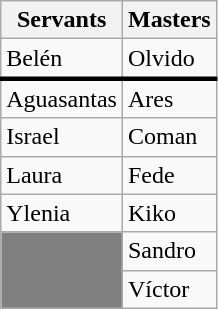<table class=wikitable>
<tr>
<th>Servants</th>
<th>Masters</th>
</tr>
<tr style="border-bottom:3px solid black;">
<td>Belén</td>
<td>Olvido</td>
</tr>
<tr>
<td>Aguasantas</td>
<td>Ares</td>
</tr>
<tr>
<td>Israel</td>
<td>Coman</td>
</tr>
<tr>
<td>Laura</td>
<td>Fede</td>
</tr>
<tr>
<td>Ylenia</td>
<td>Kiko</td>
</tr>
<tr>
<td rowspan="2" style="background-color: gray;"></td>
<td>Sandro</td>
</tr>
<tr>
<td>Víctor</td>
</tr>
</table>
